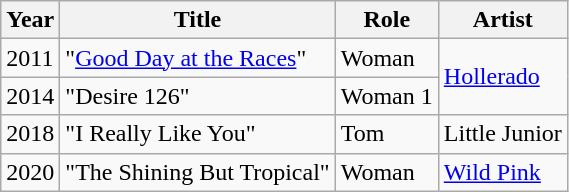<table class = "wikitable sortable">
<tr>
<th>Year</th>
<th>Title</th>
<th>Role</th>
<th>Artist</th>
</tr>
<tr>
<td>2011</td>
<td>"<a href='#'>Good Day at the Races</a>"</td>
<td>Woman</td>
<td rowspan="2"><a href='#'>Hollerado</a></td>
</tr>
<tr>
<td>2014</td>
<td>"Desire 126"</td>
<td>Woman 1</td>
</tr>
<tr>
<td>2018</td>
<td>"I Really Like You"</td>
<td>Tom</td>
<td>Little Junior</td>
</tr>
<tr>
<td>2020</td>
<td data-sort-value="Shining But Tropical, The">"The Shining But Tropical"</td>
<td>Woman</td>
<td><a href='#'>Wild Pink</a></td>
</tr>
</table>
